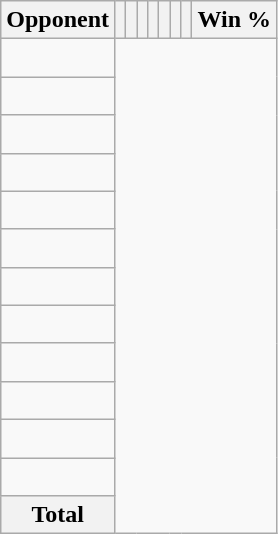<table class="wikitable sortable collapsible collapsed" style="text-align: center;">
<tr>
<th>Opponent</th>
<th></th>
<th></th>
<th></th>
<th></th>
<th></th>
<th></th>
<th></th>
<th>Win %</th>
</tr>
<tr>
<td align="left"><br></td>
</tr>
<tr>
<td align="left"><br></td>
</tr>
<tr>
<td align="left"><br></td>
</tr>
<tr>
<td align="left"><br></td>
</tr>
<tr>
<td align="left"><br></td>
</tr>
<tr>
<td align="left"><br></td>
</tr>
<tr>
<td align="left"><br></td>
</tr>
<tr>
<td align="left"><br></td>
</tr>
<tr>
<td align="left"><br></td>
</tr>
<tr>
<td align="left"><br></td>
</tr>
<tr>
<td align="left"><br></td>
</tr>
<tr>
<td align="left"><br></td>
</tr>
<tr class="sortbottom">
<th>Total<br></th>
</tr>
</table>
